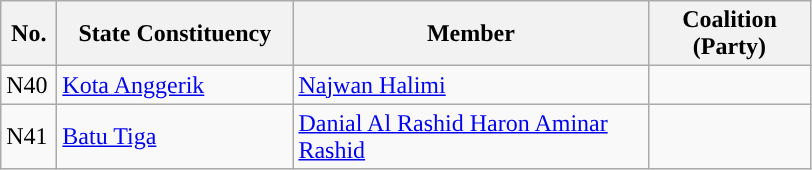<table class="wikitable">
<tr>
<th width="30">No.</th>
<th width="150">State Constituency</th>
<th width="230">Member</th>
<th width="100">Coalition (Party)</th>
</tr>
<tr>
<td>N40</td>
<td><a href='#'>Kota Anggerik</a></td>
<td><a href='#'>Najwan Halimi</a></td>
<td></td>
</tr>
<tr>
<td>N41</td>
<td><a href='#'>Batu Tiga</a></td>
<td><a href='#'>Danial Al Rashid Haron Aminar Rashid</a></td>
<td></td>
</tr>
</table>
